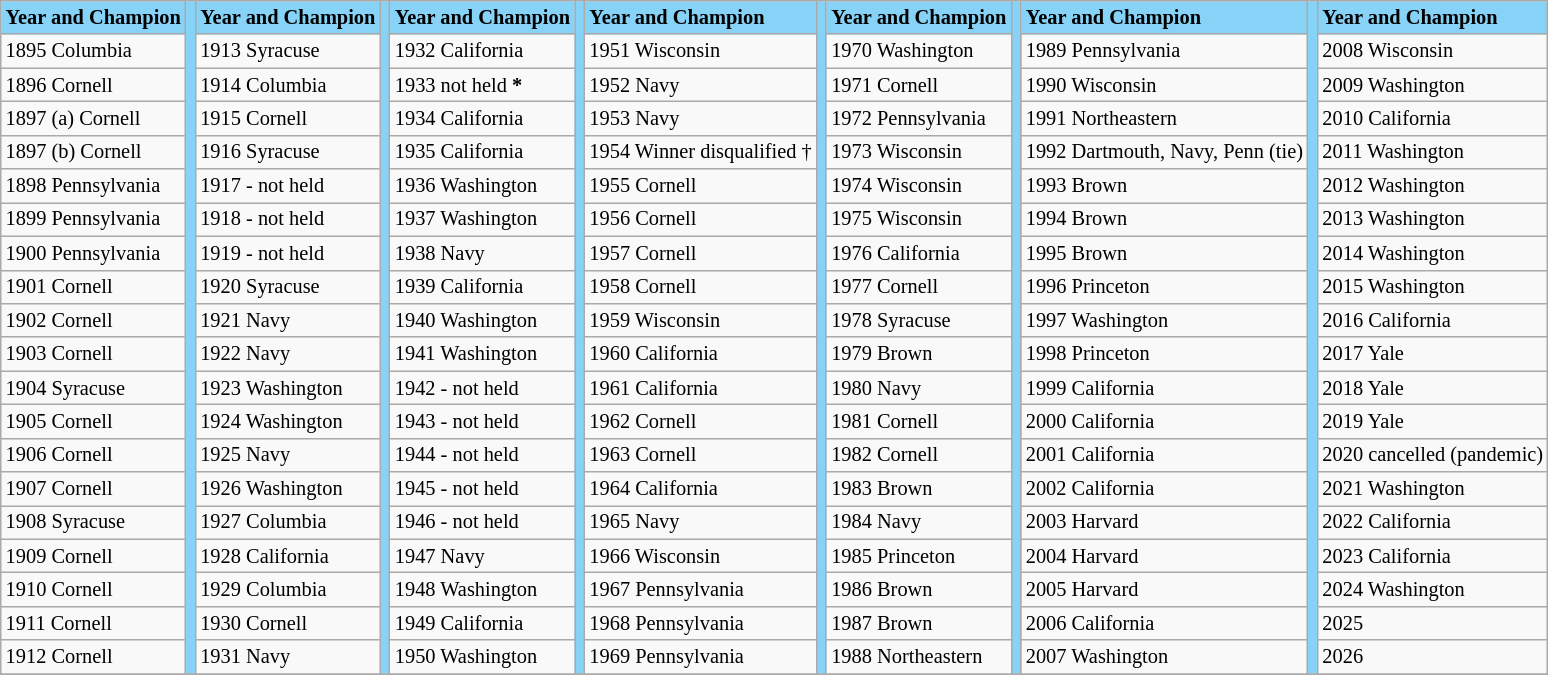<table class="wikitable" style="font-size:85%;">
<tr ! style="background-color: #87D3F8;">
<td><strong>Year and Champion</strong></td>
<td rowspan=20></td>
<td><strong>Year and Champion</strong></td>
<td rowspan=20></td>
<td><strong>Year and Champion</strong></td>
<td rowspan=20></td>
<td><strong>Year and Champion</strong></td>
<td rowspan=20></td>
<td><strong>Year and Champion</strong></td>
<td rowspan=20></td>
<td><strong>Year and Champion</strong></td>
<td rowspan=20></td>
<td><strong>Year and Champion</strong></td>
</tr>
<tr --->
<td>1895 Columbia</td>
<td>1913 Syracuse</td>
<td>1932 California</td>
<td>1951 Wisconsin</td>
<td>1970 Washington</td>
<td>1989 Pennsylvania</td>
<td>2008 Wisconsin</td>
</tr>
<tr --->
<td>1896 Cornell</td>
<td>1914 Columbia</td>
<td>1933 not held <strong>*</strong></td>
<td>1952 Navy</td>
<td>1971 Cornell</td>
<td>1990 Wisconsin</td>
<td>2009 Washington</td>
</tr>
<tr --->
<td>1897 (a) Cornell</td>
<td>1915 Cornell</td>
<td>1934 California</td>
<td>1953 Navy</td>
<td>1972 Pennsylvania</td>
<td>1991 Northeastern</td>
<td>2010 California</td>
</tr>
<tr --->
<td>1897 (b) Cornell</td>
<td>1916 Syracuse</td>
<td>1935 California</td>
<td>1954 Winner disqualified †</td>
<td>1973 Wisconsin</td>
<td>1992 Dartmouth, Navy, Penn (tie)</td>
<td>2011 Washington</td>
</tr>
<tr --->
<td>1898 Pennsylvania</td>
<td>1917 - not held</td>
<td>1936 Washington</td>
<td>1955 Cornell</td>
<td>1974 Wisconsin</td>
<td>1993 Brown</td>
<td>2012 Washington</td>
</tr>
<tr --->
<td>1899 Pennsylvania</td>
<td>1918 - not held</td>
<td>1937 Washington</td>
<td>1956 Cornell</td>
<td>1975 Wisconsin</td>
<td>1994 Brown</td>
<td>2013 Washington</td>
</tr>
<tr --->
<td>1900 Pennsylvania</td>
<td>1919 - not held</td>
<td>1938 Navy</td>
<td>1957 Cornell</td>
<td>1976 California</td>
<td>1995 Brown</td>
<td>2014 Washington</td>
</tr>
<tr --->
<td>1901 Cornell</td>
<td>1920 Syracuse</td>
<td>1939 California</td>
<td>1958 Cornell</td>
<td>1977 Cornell</td>
<td>1996 Princeton</td>
<td>2015 Washington</td>
</tr>
<tr --->
<td>1902 Cornell</td>
<td>1921 Navy</td>
<td>1940 Washington</td>
<td>1959 Wisconsin</td>
<td>1978 Syracuse</td>
<td>1997 Washington</td>
<td>2016 California</td>
</tr>
<tr --->
<td>1903 Cornell</td>
<td>1922 Navy</td>
<td>1941 Washington</td>
<td>1960 California</td>
<td>1979 Brown</td>
<td>1998 Princeton</td>
<td>2017 Yale</td>
</tr>
<tr --->
<td>1904 Syracuse</td>
<td>1923 Washington</td>
<td>1942 - not held</td>
<td>1961 California</td>
<td>1980 Navy</td>
<td>1999 California</td>
<td>2018 Yale</td>
</tr>
<tr --->
<td>1905 Cornell</td>
<td>1924 Washington</td>
<td>1943 - not held</td>
<td>1962 Cornell</td>
<td>1981 Cornell</td>
<td>2000 California</td>
<td>2019 Yale</td>
</tr>
<tr --->
<td>1906 Cornell</td>
<td>1925 Navy</td>
<td>1944 - not held</td>
<td>1963 Cornell</td>
<td>1982 Cornell</td>
<td>2001 California</td>
<td>2020 cancelled (pandemic)</td>
</tr>
<tr --->
<td>1907 Cornell</td>
<td>1926 Washington</td>
<td>1945 - not held</td>
<td>1964 California</td>
<td>1983 Brown</td>
<td>2002 California</td>
<td>2021 Washington</td>
</tr>
<tr --->
<td>1908 Syracuse</td>
<td>1927 Columbia</td>
<td>1946 - not held</td>
<td>1965 Navy</td>
<td>1984 Navy</td>
<td>2003 Harvard</td>
<td>2022 California</td>
</tr>
<tr --->
<td>1909 Cornell</td>
<td>1928 California</td>
<td>1947 Navy</td>
<td>1966 Wisconsin</td>
<td>1985 Princeton</td>
<td>2004 Harvard</td>
<td>2023 California</td>
</tr>
<tr --->
<td>1910 Cornell</td>
<td>1929 Columbia</td>
<td>1948 Washington</td>
<td>1967 Pennsylvania</td>
<td>1986 Brown</td>
<td>2005 Harvard</td>
<td>2024 Washington</td>
</tr>
<tr --->
<td>1911 Cornell</td>
<td>1930 Cornell</td>
<td>1949 California</td>
<td>1968 Pennsylvania</td>
<td>1987 Brown</td>
<td>2006 California</td>
<td>2025</td>
</tr>
<tr --->
<td>1912 Cornell</td>
<td>1931 Navy</td>
<td>1950 Washington</td>
<td>1969 Pennsylvania</td>
<td>1988 Northeastern</td>
<td>2007 Washington</td>
<td>2026</td>
</tr>
<tr --->
</tr>
</table>
